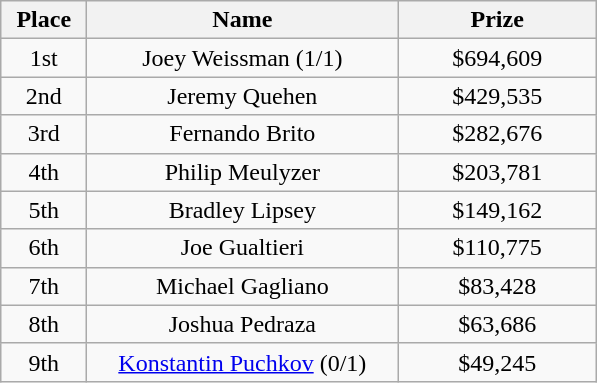<table class="wikitable">
<tr>
<th width="50">Place</th>
<th width="200">Name</th>
<th width="125">Prize</th>
</tr>
<tr>
<td align = "center">1st</td>
<td align = "center">Joey Weissman (1/1)</td>
<td align = "center">$694,609</td>
</tr>
<tr>
<td align = "center">2nd</td>
<td align = "center">Jeremy Quehen</td>
<td align = "center">$429,535</td>
</tr>
<tr>
<td align = "center">3rd</td>
<td align = "center">Fernando Brito</td>
<td align = "center">$282,676</td>
</tr>
<tr>
<td align = "center">4th</td>
<td align = "center">Philip Meulyzer</td>
<td align = "center">$203,781</td>
</tr>
<tr>
<td align = "center">5th</td>
<td align = "center">Bradley Lipsey</td>
<td align = "center">$149,162</td>
</tr>
<tr>
<td align = "center">6th</td>
<td align = "center">Joe Gualtieri</td>
<td align = "center">$110,775</td>
</tr>
<tr>
<td align = "center">7th</td>
<td align = "center">Michael Gagliano</td>
<td align = "center">$83,428</td>
</tr>
<tr>
<td align = "center">8th</td>
<td align = "center">Joshua Pedraza</td>
<td align = "center">$63,686</td>
</tr>
<tr>
<td align = "center">9th</td>
<td align = "center"><a href='#'>Konstantin Puchkov</a> (0/1)</td>
<td align = "center">$49,245</td>
</tr>
</table>
